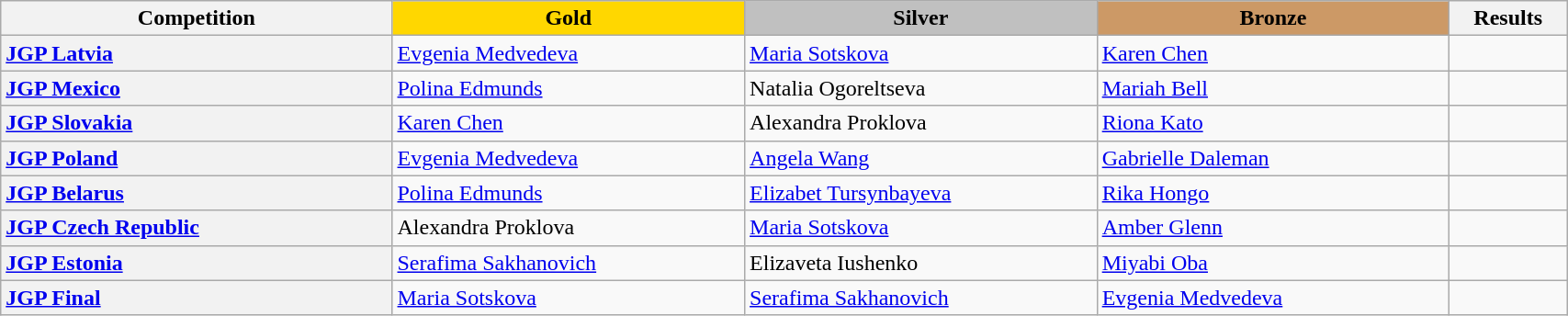<table class="wikitable unsortable" style="text-align:left; width:90%">
<tr>
<th scope="col" style="text-align:center; width:25%">Competition</th>
<td scope="col" style="text-align:center; width:22.5%; background:gold"><strong>Gold</strong></td>
<td scope="col" style="text-align:center; width:22.5%; background:silver"><strong>Silver</strong></td>
<td scope="col" style="text-align:center; width:22.5%; background:#c96"><strong>Bronze</strong></td>
<th scope="col" style="text-align:center; width:7.5%">Results</th>
</tr>
<tr>
<th scope="row" style="text-align:left"> <a href='#'>JGP Latvia</a></th>
<td> <a href='#'>Evgenia Medvedeva</a></td>
<td> <a href='#'>Maria Sotskova</a></td>
<td> <a href='#'>Karen Chen</a></td>
<td></td>
</tr>
<tr>
<th scope="row" style="text-align:left"> <a href='#'>JGP Mexico</a></th>
<td> <a href='#'>Polina Edmunds</a></td>
<td> Natalia Ogoreltseva</td>
<td> <a href='#'>Mariah Bell</a></td>
<td></td>
</tr>
<tr>
<th scope="row" style="text-align:left"> <a href='#'>JGP Slovakia</a></th>
<td> <a href='#'>Karen Chen</a></td>
<td> Alexandra Proklova</td>
<td> <a href='#'>Riona Kato</a></td>
<td></td>
</tr>
<tr>
<th scope="row" style="text-align:left"> <a href='#'>JGP Poland</a></th>
<td> <a href='#'>Evgenia Medvedeva</a></td>
<td> <a href='#'>Angela Wang</a></td>
<td> <a href='#'>Gabrielle Daleman</a></td>
<td></td>
</tr>
<tr>
<th scope="row" style="text-align:left"> <a href='#'>JGP Belarus</a></th>
<td> <a href='#'>Polina Edmunds</a></td>
<td> <a href='#'>Elizabet Tursynbayeva</a></td>
<td> <a href='#'>Rika Hongo</a></td>
<td></td>
</tr>
<tr>
<th scope="row" style="text-align:left"> <a href='#'>JGP Czech Republic</a></th>
<td> Alexandra Proklova</td>
<td> <a href='#'>Maria Sotskova</a></td>
<td> <a href='#'>Amber Glenn</a></td>
<td></td>
</tr>
<tr>
<th scope="row" style="text-align:left"> <a href='#'>JGP Estonia</a></th>
<td> <a href='#'>Serafima Sakhanovich</a></td>
<td> Elizaveta Iushenko</td>
<td> <a href='#'>Miyabi Oba</a></td>
<td></td>
</tr>
<tr>
<th scope="row" style="text-align:left"> <a href='#'>JGP Final</a></th>
<td> <a href='#'>Maria Sotskova</a></td>
<td> <a href='#'>Serafima Sakhanovich</a></td>
<td> <a href='#'>Evgenia Medvedeva</a></td>
<td></td>
</tr>
</table>
